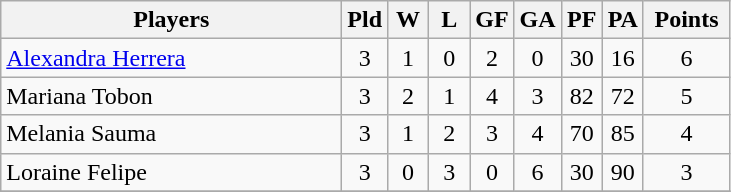<table class=wikitable style="text-align:center">
<tr>
<th width=220>Players</th>
<th width=20>Pld</th>
<th width=20>W</th>
<th width=20>L</th>
<th width=20>GF</th>
<th width=20>GA</th>
<th width=20>PF</th>
<th width=20>PA</th>
<th width=50>Points</th>
</tr>
<tr>
<td align=left> <a href='#'>Alexandra Herrera</a></td>
<td>3</td>
<td>1</td>
<td>0</td>
<td>2</td>
<td>0</td>
<td>30</td>
<td>16</td>
<td>6</td>
</tr>
<tr>
<td align=left> Mariana Tobon</td>
<td>3</td>
<td>2</td>
<td>1</td>
<td>4</td>
<td>3</td>
<td>82</td>
<td>72</td>
<td>5</td>
</tr>
<tr>
<td align=left> Melania Sauma</td>
<td>3</td>
<td>1</td>
<td>2</td>
<td>3</td>
<td>4</td>
<td>70</td>
<td>85</td>
<td>4</td>
</tr>
<tr>
<td align=left> Loraine Felipe</td>
<td>3</td>
<td>0</td>
<td>3</td>
<td>0</td>
<td>6</td>
<td>30</td>
<td>90</td>
<td>3</td>
</tr>
<tr>
</tr>
</table>
